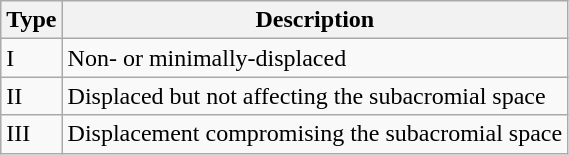<table class="wikitable">
<tr>
<th>Type</th>
<th>Description</th>
</tr>
<tr>
<td>I</td>
<td>Non- or minimally-displaced</td>
</tr>
<tr>
<td>II</td>
<td>Displaced but not affecting the subacromial space</td>
</tr>
<tr>
<td>III</td>
<td>Displacement compromising the subacromial space</td>
</tr>
</table>
